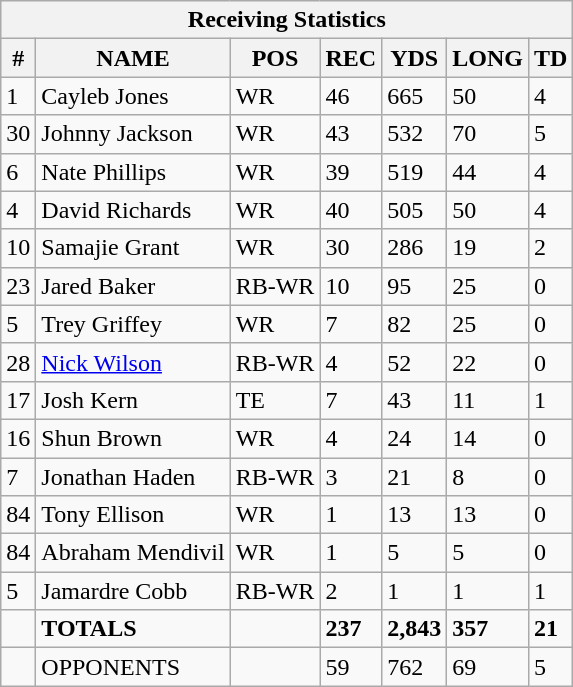<table class="wikitable sortable collapsible collapsed">
<tr>
<th colspan="7">Receiving Statistics</th>
</tr>
<tr>
<th>#</th>
<th>NAME</th>
<th>POS</th>
<th>REC</th>
<th>YDS</th>
<th>LONG</th>
<th>TD</th>
</tr>
<tr>
<td>1</td>
<td>Cayleb Jones</td>
<td>WR</td>
<td>46</td>
<td>665</td>
<td>50</td>
<td>4</td>
</tr>
<tr>
<td>30</td>
<td>Johnny Jackson</td>
<td>WR</td>
<td>43</td>
<td>532</td>
<td>70</td>
<td>5</td>
</tr>
<tr>
<td>6</td>
<td>Nate Phillips</td>
<td>WR</td>
<td>39</td>
<td>519</td>
<td>44</td>
<td>4</td>
</tr>
<tr>
<td>4</td>
<td>David Richards</td>
<td>WR</td>
<td>40</td>
<td>505</td>
<td>50</td>
<td>4</td>
</tr>
<tr>
<td>10</td>
<td>Samajie Grant</td>
<td>WR</td>
<td>30</td>
<td>286</td>
<td>19</td>
<td>2</td>
</tr>
<tr>
<td>23</td>
<td>Jared Baker</td>
<td>RB-WR</td>
<td>10</td>
<td>95</td>
<td>25</td>
<td>0</td>
</tr>
<tr>
<td>5</td>
<td>Trey Griffey</td>
<td>WR</td>
<td>7</td>
<td>82</td>
<td>25</td>
<td>0</td>
</tr>
<tr>
<td>28</td>
<td><a href='#'>Nick Wilson</a></td>
<td>RB-WR</td>
<td>4</td>
<td>52</td>
<td>22</td>
<td>0</td>
</tr>
<tr>
<td>17</td>
<td>Josh Kern</td>
<td>TE</td>
<td>7</td>
<td>43</td>
<td>11</td>
<td>1</td>
</tr>
<tr>
<td>16</td>
<td>Shun Brown</td>
<td>WR</td>
<td>4</td>
<td>24</td>
<td>14</td>
<td>0</td>
</tr>
<tr>
<td>7</td>
<td>Jonathan Haden</td>
<td>RB-WR</td>
<td>3</td>
<td>21</td>
<td>8</td>
<td>0</td>
</tr>
<tr>
<td>84</td>
<td>Tony Ellison</td>
<td>WR</td>
<td>1</td>
<td>13</td>
<td>13</td>
<td>0</td>
</tr>
<tr>
<td>84</td>
<td>Abraham Mendivil</td>
<td>WR</td>
<td>1</td>
<td>5</td>
<td>5</td>
<td>0</td>
</tr>
<tr>
<td>5</td>
<td>Jamardre Cobb</td>
<td>RB-WR</td>
<td>2</td>
<td>1</td>
<td>1</td>
<td>1</td>
</tr>
<tr>
<td></td>
<td><strong>TOTALS</strong></td>
<td></td>
<td><strong>237</strong></td>
<td><strong>2,843</strong></td>
<td><strong>357</strong></td>
<td><strong>21</strong></td>
</tr>
<tr>
<td></td>
<td>OPPONENTS</td>
<td></td>
<td>59</td>
<td>762</td>
<td>69</td>
<td>5</td>
</tr>
</table>
